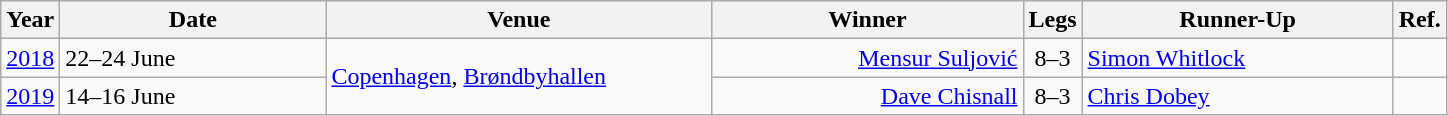<table class="wikitable">
<tr>
<th>Year</th>
<th style=width:170px>Date</th>
<th style=width:250px>Venue</th>
<th style=width:200px>Winner</th>
<th>Legs</th>
<th style=width:200px>Runner-Up</th>
<th>Ref.</th>
</tr>
<tr>
<td align=center><a href='#'>2018</a></td>
<td align=left>22–24 June</td>
<td rowspan=2> <a href='#'>Copenhagen</a>, <a href='#'>Brøndbyhallen</a></td>
<td align=right><a href='#'>Mensur Suljović</a> </td>
<td align=center>8–3</td>
<td> <a href='#'>Simon Whitlock</a></td>
<td align="center"></td>
</tr>
<tr>
<td align=center><a href='#'>2019</a></td>
<td align=left>14–16 June</td>
<td align=right><a href='#'>Dave Chisnall</a> </td>
<td align=center>8–3</td>
<td> <a href='#'>Chris Dobey</a></td>
<td align="center"></td>
</tr>
</table>
